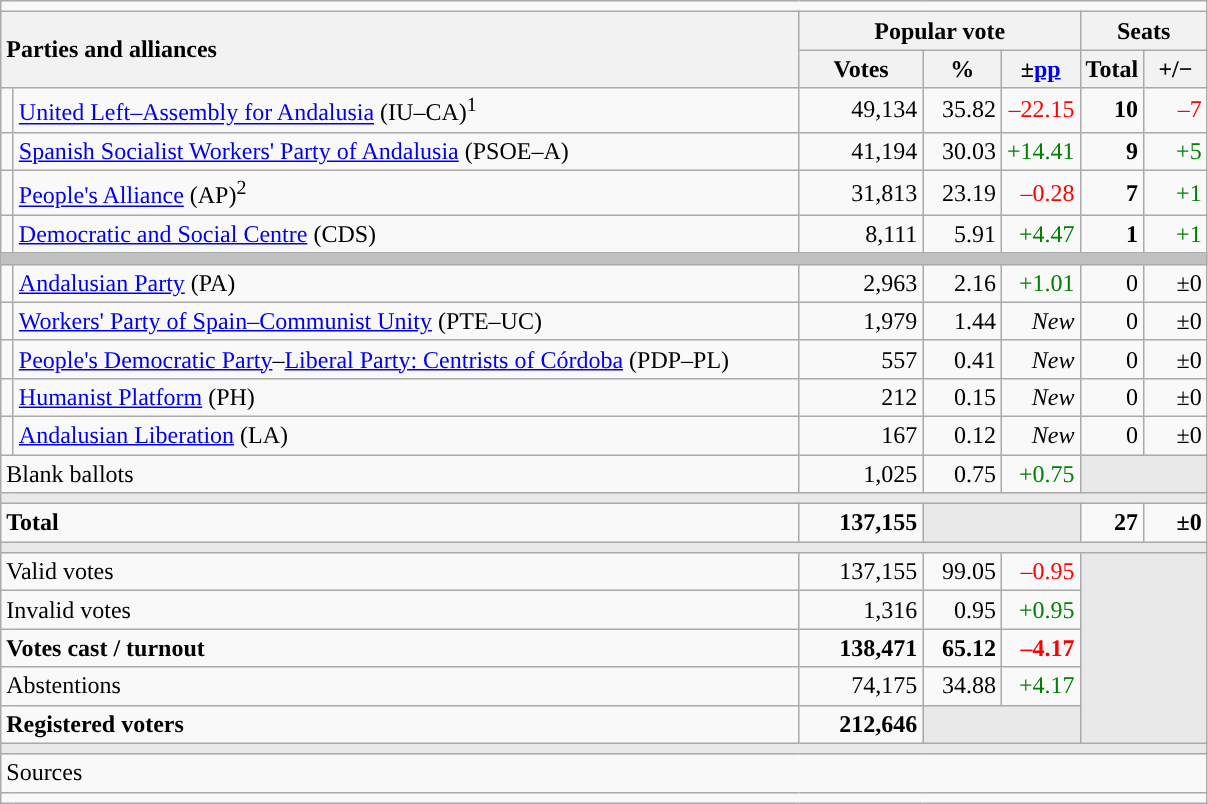<table class="wikitable" style="text-align:right;">
<tr>
<td colspan="7"></td>
</tr>
<tr>
<th style="text-align:left;" rowspan="2" colspan="2" width="525">Parties and alliances</th>
<th colspan="3">Popular vote</th>
<th colspan="2">Seats</th>
</tr>
<tr>
<th width="75">Votes</th>
<th width="45">%</th>
<th width="45">±<a href='#'>pp</a></th>
<th width="35">Total</th>
<th width="35">+/−</th>
</tr>
<tr>
<td width="1" style="color:inherit;background:"></td>
<td align="left"><a href='#'>United Left–Assembly for Andalusia</a> (IU–CA)<sup>1</sup></td>
<td>49,134</td>
<td>35.82</td>
<td style="color:red;">–22.15</td>
<td><strong>10</strong></td>
<td style="color:red;">–7</td>
</tr>
<tr>
<td style="color:inherit;background:"></td>
<td align="left"><a href='#'>Spanish Socialist Workers' Party of Andalusia</a> (PSOE–A)</td>
<td>41,194</td>
<td>30.03</td>
<td style="color:green;">+14.41</td>
<td><strong>9</strong></td>
<td style="color:green;">+5</td>
</tr>
<tr>
<td style="color:inherit;background:"></td>
<td align="left"><a href='#'>People's Alliance</a> (AP)<sup>2</sup></td>
<td>31,813</td>
<td>23.19</td>
<td style="color:red;">–0.28</td>
<td><strong>7</strong></td>
<td style="color:green;">+1</td>
</tr>
<tr>
<td style="color:inherit;background:"></td>
<td align="left"><a href='#'>Democratic and Social Centre</a> (CDS)</td>
<td>8,111</td>
<td>5.91</td>
<td style="color:green;">+4.47</td>
<td><strong>1</strong></td>
<td style="color:green;">+1</td>
</tr>
<tr>
<td colspan="7" bgcolor="#C0C0C0"></td>
</tr>
<tr>
<td style="color:inherit;background:"></td>
<td align="left"><a href='#'>Andalusian Party</a> (PA)</td>
<td>2,963</td>
<td>2.16</td>
<td style="color:green;">+1.01</td>
<td>0</td>
<td>±0</td>
</tr>
<tr>
<td style="color:inherit;background:"></td>
<td align="left"><a href='#'>Workers' Party of Spain–Communist Unity</a> (PTE–UC)</td>
<td>1,979</td>
<td>1.44</td>
<td><em>New</em></td>
<td>0</td>
<td>±0</td>
</tr>
<tr>
<td style="color:inherit;background:"></td>
<td align="left"><a href='#'>People's Democratic Party</a>–<a href='#'>Liberal Party: Centrists of Córdoba</a> (PDP–PL)</td>
<td>557</td>
<td>0.41</td>
<td><em>New</em></td>
<td>0</td>
<td>±0</td>
</tr>
<tr>
<td style="color:inherit;background:"></td>
<td align="left"><a href='#'>Humanist Platform</a> (PH)</td>
<td>212</td>
<td>0.15</td>
<td><em>New</em></td>
<td>0</td>
<td>±0</td>
</tr>
<tr>
<td style="color:inherit;background:"></td>
<td align="left"><a href='#'>Andalusian Liberation</a> (LA)</td>
<td>167</td>
<td>0.12</td>
<td><em>New</em></td>
<td>0</td>
<td>±0</td>
</tr>
<tr>
<td align="left" colspan="2">Blank ballots</td>
<td>1,025</td>
<td>0.75</td>
<td style="color:green;">+0.75</td>
<td bgcolor="#E9E9E9" colspan="2"></td>
</tr>
<tr>
<td colspan="7" bgcolor="#E9E9E9"></td>
</tr>
<tr style="font-weight:bold;">
<td align="left" colspan="2">Total</td>
<td>137,155</td>
<td bgcolor="#E9E9E9" colspan="2"></td>
<td>27</td>
<td>±0</td>
</tr>
<tr>
<td colspan="7" bgcolor="#E9E9E9"></td>
</tr>
<tr>
<td align="left" colspan="2">Valid votes</td>
<td>137,155</td>
<td>99.05</td>
<td style="color:red;">–0.95</td>
<td bgcolor="#E9E9E9" colspan="2" rowspan="5"></td>
</tr>
<tr>
<td align="left" colspan="2">Invalid votes</td>
<td>1,316</td>
<td>0.95</td>
<td style="color:green;">+0.95</td>
</tr>
<tr style="font-weight:bold;">
<td align="left" colspan="2">Votes cast / turnout</td>
<td>138,471</td>
<td>65.12</td>
<td style="color:red;">–4.17</td>
</tr>
<tr>
<td align="left" colspan="2">Abstentions</td>
<td>74,175</td>
<td>34.88</td>
<td style="color:green;">+4.17</td>
</tr>
<tr style="font-weight:bold;">
<td align="left" colspan="2">Registered voters</td>
<td>212,646</td>
<td bgcolor="#E9E9E9" colspan="2"></td>
</tr>
<tr>
<td colspan="7" bgcolor="#E9E9E9"></td>
</tr>
<tr>
<td align="left" colspan="7">Sources</td>
</tr>
<tr>
<td colspan="7" style="text-align:left; max-width:790px;"></td>
</tr>
</table>
